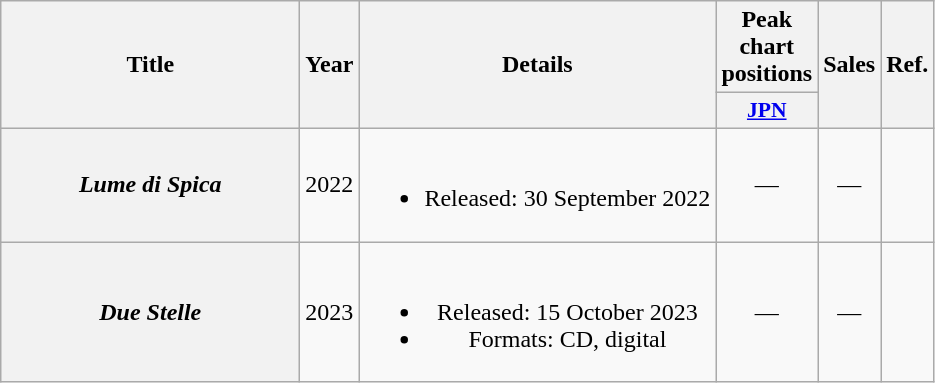<table class="wikitable plainrowheaders" style="text-align:center;">
<tr>
<th scope="col" rowspan="2" style="width:12em;">Title</th>
<th scope="col" rowspan="2">Year</th>
<th scope="col" rowspan="2">Details</th>
<th scope="col" colspan="1">Peak chart positions</th>
<th scope="col" rowspan="2">Sales</th>
<th scope="col" rowspan="2">Ref.</th>
</tr>
<tr>
<th scope="col" style="width:3em;font-size:90%;"><a href='#'>JPN</a></th>
</tr>
<tr>
<th scope="row"><em>Lume di Spica</em></th>
<td>2022</td>
<td><br><ul><li>Released: 30 September 2022</li></ul></td>
<td>—</td>
<td>—</td>
<td></td>
</tr>
<tr>
<th scope="row"><em>Due Stelle</em></th>
<td>2023</td>
<td><br><ul><li>Released: 15 October 2023</li><li>Formats: CD, digital</li></ul></td>
<td>—</td>
<td>—</td>
<td></td>
</tr>
</table>
